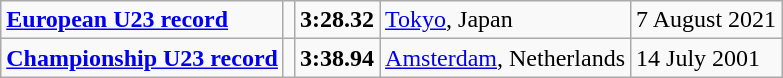<table class="wikitable">
<tr>
<td><strong><a href='#'>European U23 record</a></strong></td>
<td></td>
<td><strong>3:28.32</strong></td>
<td><a href='#'>Tokyo</a>, Japan</td>
<td>7 August 2021</td>
</tr>
<tr>
<td><strong><a href='#'>Championship U23 record</a></strong></td>
<td></td>
<td><strong>3:38.94</strong></td>
<td><a href='#'>Amsterdam</a>, Netherlands</td>
<td>14 July 2001</td>
</tr>
</table>
